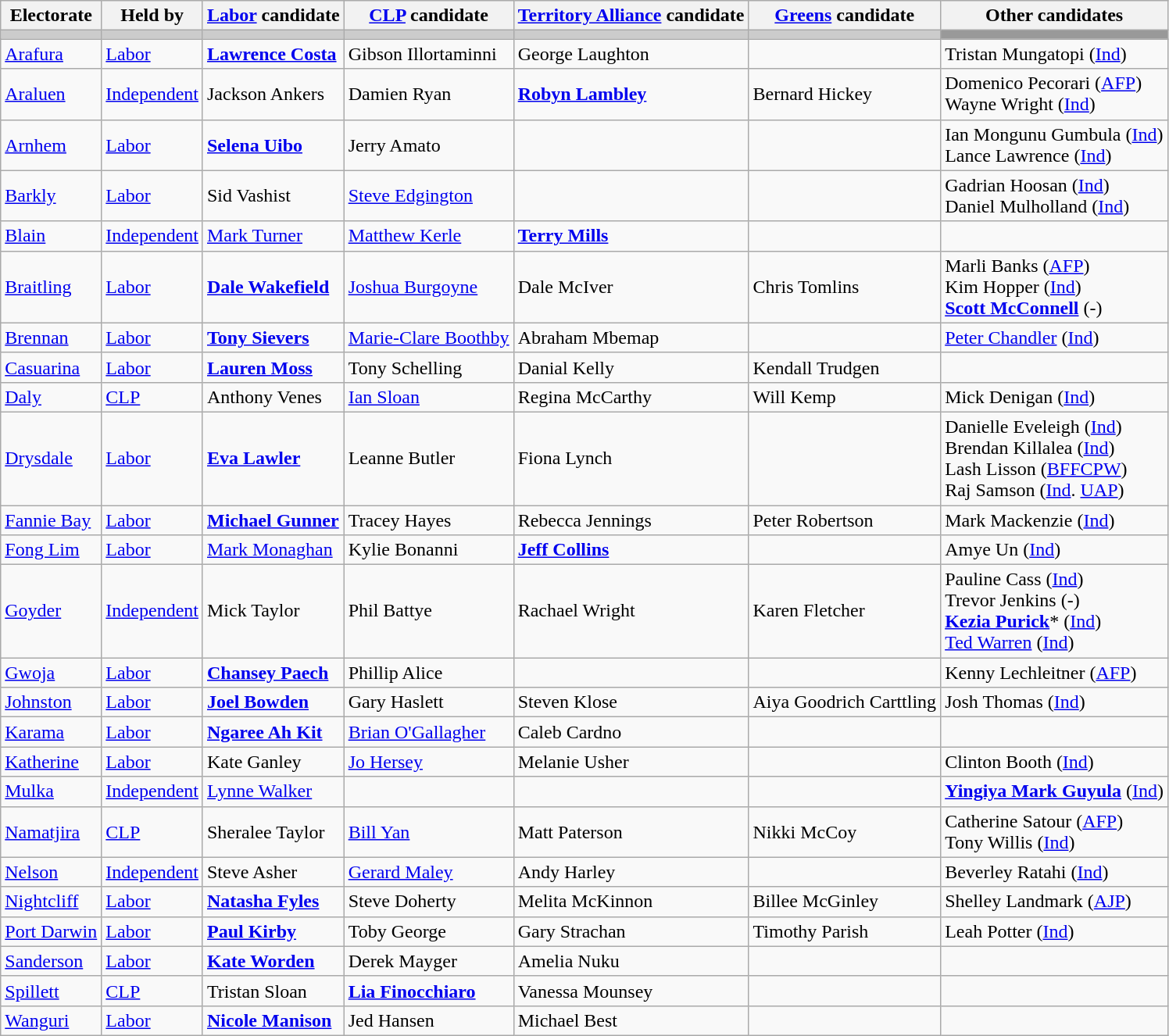<table class="wikitable">
<tr>
<th>Electorate</th>
<th>Held by</th>
<th><a href='#'>Labor</a> candidate</th>
<th><a href='#'>CLP</a> candidate</th>
<th><a href='#'>Territory Alliance</a> candidate</th>
<th><a href='#'>Greens</a> candidate</th>
<th>Other candidates</th>
</tr>
<tr style="background:#ccc;">
<td></td>
<td></td>
<td></td>
<td></td>
<td></td>
<td></td>
<td style="background:#999;"></td>
</tr>
<tr>
<td><a href='#'>Arafura</a></td>
<td><a href='#'>Labor</a></td>
<td><strong><a href='#'>Lawrence Costa</a></strong></td>
<td>Gibson Illortaminni</td>
<td>George Laughton</td>
<td></td>
<td>Tristan Mungatopi (<a href='#'>Ind</a>)</td>
</tr>
<tr>
<td><a href='#'>Araluen</a></td>
<td><a href='#'>Independent</a></td>
<td>Jackson Ankers</td>
<td>Damien Ryan</td>
<td><strong><a href='#'>Robyn Lambley</a></strong></td>
<td>Bernard Hickey</td>
<td>Domenico Pecorari (<a href='#'>AFP</a>)<br>Wayne Wright (<a href='#'>Ind</a>)</td>
</tr>
<tr>
<td><a href='#'>Arnhem</a></td>
<td><a href='#'>Labor</a></td>
<td><strong><a href='#'>Selena Uibo</a></strong></td>
<td>Jerry Amato</td>
<td></td>
<td></td>
<td>Ian Mongunu Gumbula (<a href='#'>Ind</a>)<br>Lance Lawrence (<a href='#'>Ind</a>)</td>
</tr>
<tr>
<td><a href='#'>Barkly</a></td>
<td><a href='#'>Labor</a></td>
<td>Sid Vashist</td>
<td><a href='#'>Steve Edgington</a></td>
<td></td>
<td></td>
<td>Gadrian Hoosan (<a href='#'>Ind</a>)<br>Daniel Mulholland (<a href='#'>Ind</a>)</td>
</tr>
<tr>
<td><a href='#'>Blain</a></td>
<td><a href='#'>Independent</a></td>
<td><a href='#'>Mark Turner</a></td>
<td><a href='#'>Matthew Kerle</a></td>
<td><strong><a href='#'>Terry Mills</a></strong></td>
<td></td>
<td></td>
</tr>
<tr>
<td><a href='#'>Braitling</a></td>
<td><a href='#'>Labor</a></td>
<td><strong><a href='#'>Dale Wakefield</a></strong></td>
<td><a href='#'>Joshua Burgoyne</a></td>
<td>Dale McIver</td>
<td>Chris Tomlins</td>
<td>Marli Banks (<a href='#'>AFP</a>)<br>Kim Hopper (<a href='#'>Ind</a>)<br><strong><a href='#'>Scott McConnell</a></strong> (-)</td>
</tr>
<tr>
<td><a href='#'>Brennan</a></td>
<td><a href='#'>Labor</a></td>
<td><strong><a href='#'>Tony Sievers</a></strong></td>
<td><a href='#'>Marie-Clare Boothby</a></td>
<td>Abraham Mbemap</td>
<td></td>
<td><a href='#'>Peter Chandler</a> (<a href='#'>Ind</a>)</td>
</tr>
<tr>
<td><a href='#'>Casuarina</a></td>
<td><a href='#'>Labor</a></td>
<td><strong><a href='#'>Lauren Moss</a></strong></td>
<td>Tony Schelling</td>
<td>Danial Kelly</td>
<td>Kendall Trudgen</td>
<td></td>
</tr>
<tr>
<td><a href='#'>Daly</a></td>
<td><a href='#'>CLP</a></td>
<td>Anthony Venes</td>
<td><a href='#'>Ian Sloan</a></td>
<td>Regina McCarthy</td>
<td>Will Kemp</td>
<td>Mick Denigan (<a href='#'>Ind</a>)</td>
</tr>
<tr>
<td><a href='#'>Drysdale</a></td>
<td><a href='#'>Labor</a></td>
<td><strong><a href='#'>Eva Lawler</a></strong></td>
<td>Leanne Butler</td>
<td>Fiona Lynch</td>
<td></td>
<td>Danielle Eveleigh (<a href='#'>Ind</a>)<br>Brendan Killalea (<a href='#'>Ind</a>)<br>Lash Lisson (<a href='#'>BFFCPW</a>)<br>Raj Samson (<a href='#'>Ind</a>. <a href='#'>UAP</a>)</td>
</tr>
<tr>
<td><a href='#'>Fannie Bay</a></td>
<td><a href='#'>Labor</a></td>
<td><strong><a href='#'>Michael Gunner</a></strong></td>
<td>Tracey Hayes</td>
<td>Rebecca Jennings</td>
<td>Peter Robertson</td>
<td>Mark Mackenzie (<a href='#'>Ind</a>)</td>
</tr>
<tr>
<td><a href='#'>Fong Lim</a></td>
<td><a href='#'>Labor</a></td>
<td><a href='#'>Mark Monaghan</a></td>
<td>Kylie Bonanni</td>
<td><strong><a href='#'>Jeff Collins</a></strong></td>
<td></td>
<td>Amye Un (<a href='#'>Ind</a>)</td>
</tr>
<tr>
<td><a href='#'>Goyder</a></td>
<td><a href='#'>Independent</a></td>
<td>Mick Taylor</td>
<td>Phil Battye</td>
<td>Rachael Wright</td>
<td>Karen Fletcher</td>
<td>Pauline Cass (<a href='#'>Ind</a>)<br>Trevor Jenkins (-)<br><strong><a href='#'>Kezia Purick</a></strong>* (<a href='#'>Ind</a>)<br><a href='#'>Ted Warren</a> (<a href='#'>Ind</a>)</td>
</tr>
<tr>
<td><a href='#'>Gwoja</a></td>
<td><a href='#'>Labor</a></td>
<td><strong><a href='#'>Chansey Paech</a></strong></td>
<td>Phillip Alice</td>
<td></td>
<td></td>
<td>Kenny Lechleitner (<a href='#'>AFP</a>)</td>
</tr>
<tr>
<td><a href='#'>Johnston</a></td>
<td><a href='#'>Labor</a></td>
<td><strong><a href='#'>Joel Bowden</a></strong></td>
<td>Gary Haslett</td>
<td>Steven Klose</td>
<td>Aiya Goodrich Carttling</td>
<td>Josh Thomas (<a href='#'>Ind</a>)</td>
</tr>
<tr>
<td><a href='#'>Karama</a></td>
<td><a href='#'>Labor</a></td>
<td><strong><a href='#'>Ngaree Ah Kit</a></strong></td>
<td><a href='#'>Brian O'Gallagher</a></td>
<td>Caleb Cardno</td>
<td></td>
<td></td>
</tr>
<tr>
<td><a href='#'>Katherine</a></td>
<td><a href='#'>Labor</a></td>
<td>Kate Ganley</td>
<td><a href='#'>Jo Hersey</a></td>
<td>Melanie Usher</td>
<td></td>
<td>Clinton Booth (<a href='#'>Ind</a>)</td>
</tr>
<tr>
<td><a href='#'>Mulka</a></td>
<td><a href='#'>Independent</a></td>
<td><a href='#'>Lynne Walker</a></td>
<td></td>
<td></td>
<td></td>
<td><strong><a href='#'>Yingiya Mark Guyula</a></strong> (<a href='#'>Ind</a>)</td>
</tr>
<tr>
<td><a href='#'>Namatjira</a></td>
<td><a href='#'>CLP</a></td>
<td>Sheralee Taylor</td>
<td><a href='#'>Bill Yan</a></td>
<td>Matt Paterson</td>
<td>Nikki McCoy</td>
<td>Catherine Satour (<a href='#'>AFP</a>)<br>Tony Willis (<a href='#'>Ind</a>)</td>
</tr>
<tr>
<td><a href='#'>Nelson</a></td>
<td><a href='#'>Independent</a></td>
<td>Steve Asher</td>
<td><a href='#'>Gerard Maley</a></td>
<td>Andy Harley</td>
<td></td>
<td>Beverley Ratahi (<a href='#'>Ind</a>)</td>
</tr>
<tr>
<td><a href='#'>Nightcliff</a></td>
<td><a href='#'>Labor</a></td>
<td><strong><a href='#'>Natasha Fyles</a></strong></td>
<td>Steve Doherty</td>
<td>Melita McKinnon</td>
<td>Billee McGinley</td>
<td>Shelley Landmark (<a href='#'>AJP</a>)</td>
</tr>
<tr>
<td><a href='#'>Port Darwin</a></td>
<td><a href='#'>Labor</a></td>
<td><strong><a href='#'>Paul Kirby</a></strong></td>
<td>Toby George</td>
<td>Gary Strachan</td>
<td>Timothy Parish</td>
<td>Leah Potter (<a href='#'>Ind</a>)</td>
</tr>
<tr>
<td><a href='#'>Sanderson</a></td>
<td><a href='#'>Labor</a></td>
<td><strong><a href='#'>Kate Worden</a></strong></td>
<td>Derek Mayger</td>
<td>Amelia Nuku</td>
<td></td>
<td></td>
</tr>
<tr>
<td><a href='#'>Spillett</a></td>
<td><a href='#'>CLP</a></td>
<td>Tristan Sloan</td>
<td><strong><a href='#'>Lia Finocchiaro</a></strong></td>
<td>Vanessa Mounsey</td>
<td></td>
<td></td>
</tr>
<tr>
<td><a href='#'>Wanguri</a></td>
<td><a href='#'>Labor</a></td>
<td><strong><a href='#'>Nicole Manison</a></strong></td>
<td>Jed Hansen</td>
<td>Michael Best</td>
<td></td>
<td></td>
</tr>
</table>
